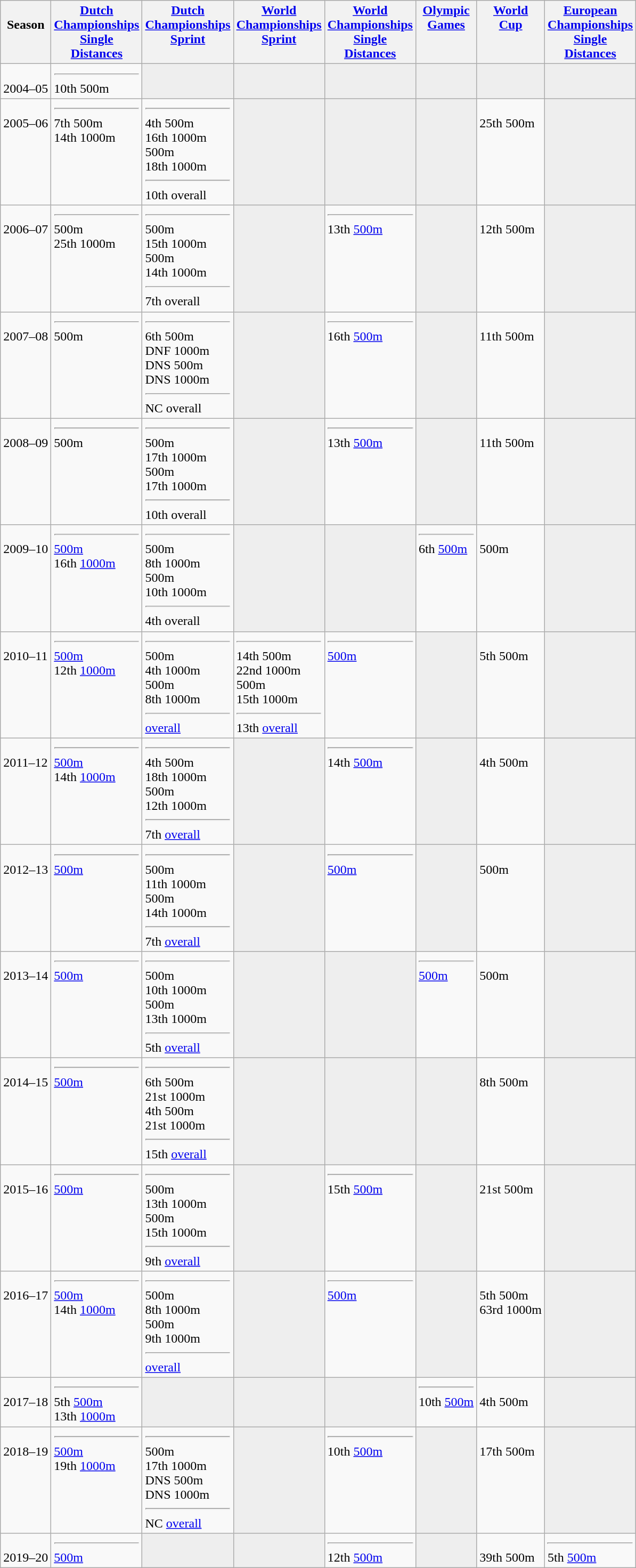<table class="wikitable">
<tr style="vertical-align: top;">
<th><br> Season</th>
<th><a href='#'>Dutch <br> Championships <br> Single <br> Distances</a></th>
<th><a href='#'>Dutch <br> Championships <br> Sprint</a></th>
<th><a href='#'>World <br> Championships <br> Sprint</a></th>
<th><a href='#'>World <br> Championships <br> Single <br> Distances</a></th>
<th><a href='#'>Olympic <br> Games</a></th>
<th><a href='#'>World <br> Cup</a></th>
<th><a href='#'>European <br> Championships <br> Single <br> Distances</a></th>
</tr>
<tr style="vertical-align: top;">
<td><br> 2004–05</td>
<td> <hr> 10th 500m</td>
<td bgcolor=#EEEEEE></td>
<td bgcolor=#EEEEEE></td>
<td bgcolor=#EEEEEE></td>
<td bgcolor=#EEEEEE></td>
<td bgcolor=#EEEEEE></td>
<td bgcolor=#EEEEEE></td>
</tr>
<tr style="vertical-align: top;">
<td><br> 2005–06</td>
<td> <hr> 7th 500m <br> 14th 1000m</td>
<td> <hr> 4th 500m <br> 16th 1000m <br>  500m <br> 18th 1000m <hr> 10th overall</td>
<td bgcolor=#EEEEEE></td>
<td bgcolor=#EEEEEE></td>
<td bgcolor=#EEEEEE></td>
<td><br> 25th 500m</td>
<td bgcolor=#EEEEEE></td>
</tr>
<tr style="vertical-align: top;">
<td><br> 2006–07</td>
<td> <hr>  500m <br> 25th 1000m</td>
<td> <hr>  500m <br> 15th 1000m <br>  500m <br> 14th 1000m <hr> 7th overall</td>
<td bgcolor=#EEEEEE></td>
<td> <hr> 13th <a href='#'>500m</a></td>
<td bgcolor=#EEEEEE></td>
<td><br> 12th 500m</td>
<td bgcolor=#EEEEEE></td>
</tr>
<tr style="vertical-align: top;">
<td><br> 2007–08</td>
<td> <hr>  500m</td>
<td> <hr> 6th 500m <br> DNF 1000m <br> DNS 500m <br> DNS 1000m <hr> NC overall</td>
<td bgcolor=#EEEEEE></td>
<td> <hr> 16th <a href='#'>500m</a></td>
<td bgcolor=#EEEEEE></td>
<td><br> 11th 500m</td>
<td bgcolor=#EEEEEE></td>
</tr>
<tr style="vertical-align: top;">
<td><br> 2008–09</td>
<td> <hr>  500m</td>
<td> <hr>  500m <br> 17th 1000m <br>  500m <br> 17th 1000m <hr> 10th overall</td>
<td bgcolor=#EEEEEE></td>
<td> <hr> 13th <a href='#'>500m</a></td>
<td bgcolor=#EEEEEE></td>
<td><br> 11th 500m</td>
<td bgcolor=#EEEEEE></td>
</tr>
<tr style="vertical-align: top;">
<td><br> 2009–10</td>
<td> <hr>  <a href='#'>500m</a> <br> 16th <a href='#'>1000m</a></td>
<td> <hr>  500m <br> 8th 1000m <br>  500m <br> 10th 1000m <hr> 4th overall</td>
<td bgcolor=#EEEEEE></td>
<td bgcolor=#EEEEEE></td>
<td> <hr> 6th <a href='#'>500m</a></td>
<td><br>  500m</td>
<td bgcolor=#EEEEEE></td>
</tr>
<tr style="vertical-align: top;">
<td><br> 2010–11</td>
<td> <hr>  <a href='#'>500m</a> <br> 12th <a href='#'>1000m</a></td>
<td> <hr>  500m <br> 4th 1000m <br>  500m <br> 8th 1000m <hr>  <a href='#'>overall</a></td>
<td> <hr> 14th 500m <br> 22nd 1000m <br>  500m <br> 15th 1000m <hr> 13th <a href='#'>overall</a></td>
<td> <hr>  <a href='#'>500m</a></td>
<td bgcolor=#EEEEEE></td>
<td><br> 5th 500m</td>
<td bgcolor=#EEEEEE></td>
</tr>
<tr style="vertical-align: top;">
<td><br> 2011–12</td>
<td> <hr>  <a href='#'>500m</a> <br> 14th <a href='#'>1000m</a></td>
<td> <hr> 4th 500m <br> 18th 1000m <br>  500m <br> 12th 1000m <hr> 7th <a href='#'>overall</a></td>
<td bgcolor=#EEEEEE></td>
<td> <hr> 14th <a href='#'>500m</a></td>
<td bgcolor=#EEEEEE></td>
<td><br> 4th 500m</td>
<td bgcolor=#EEEEEE></td>
</tr>
<tr style="vertical-align: top;">
<td><br> 2012–13</td>
<td> <hr>  <a href='#'>500m</a></td>
<td> <hr>  500m <br> 11th 1000m <br>  500m <br> 14th 1000m <hr> 7th <a href='#'>overall</a></td>
<td bgcolor=#EEEEEE></td>
<td> <hr>  <a href='#'>500m</a></td>
<td bgcolor=#EEEEEE></td>
<td><br>  500m</td>
<td bgcolor=#EEEEEE></td>
</tr>
<tr style="vertical-align: top;">
<td><br> 2013–14</td>
<td> <hr>  <a href='#'>500m</a></td>
<td> <hr>  500m <br> 10th 1000m <br>  500m <br> 13th 1000m <hr> 5th <a href='#'>overall</a></td>
<td bgcolor=#EEEEEE></td>
<td bgcolor=#EEEEEE></td>
<td> <hr>  <a href='#'>500m</a></td>
<td><br>  500m</td>
<td bgcolor=#EEEEEE></td>
</tr>
<tr style="vertical-align: top;">
<td><br> 2014–15</td>
<td> <hr>  <a href='#'>500m</a></td>
<td> <hr> 6th 500m <br> 21st 1000m <br> 4th 500m <br> 21st 1000m <hr> 15th <a href='#'>overall</a></td>
<td bgcolor=#EEEEEE></td>
<td bgcolor=#EEEEEE></td>
<td bgcolor=#EEEEEE></td>
<td><br> 8th 500m</td>
<td bgcolor=#EEEEEE></td>
</tr>
<tr style="vertical-align: top;">
<td><br> 2015–16</td>
<td> <hr>  <a href='#'>500m</a></td>
<td> <hr>  500m <br> 13th 1000m <br>  500m <br> 15th 1000m <hr> 9th <a href='#'>overall</a></td>
<td bgcolor=#EEEEEE></td>
<td> <hr> 15th <a href='#'>500m</a></td>
<td bgcolor=#EEEEEE></td>
<td><br> 21st 500m</td>
<td bgcolor=#EEEEEE></td>
</tr>
<tr style="vertical-align: top;">
<td><br> 2016–17</td>
<td> <hr>  <a href='#'>500m</a> <br> 14th <a href='#'>1000m</a></td>
<td> <hr>  500m <br> 8th 1000m <br>  500m <br> 9th 1000m <hr>  <a href='#'>overall</a></td>
<td bgcolor=#EEEEEE></td>
<td> <hr>  <a href='#'>500m</a></td>
<td bgcolor=#EEEEEE></td>
<td><br> 5th 500m <br> 63rd 1000m</td>
<td bgcolor=#EEEEEE></td>
</tr>
<tr style="vertical-align: top;">
<td><br> 2017–18</td>
<td> <hr> 5th <a href='#'>500m</a> <br> 13th <a href='#'>1000m</a></td>
<td bgcolor=#EEEEEE></td>
<td bgcolor=#EEEEEE></td>
<td bgcolor=#EEEEEE></td>
<td> <hr> 10th <a href='#'>500m</a></td>
<td><br> 4th 500m</td>
<td bgcolor=#EEEEEE></td>
</tr>
<tr style="vertical-align: top;">
<td><br> 2018–19</td>
<td> <hr>  <a href='#'>500m</a> <br> 19th <a href='#'>1000m</a></td>
<td> <hr>  500m <br> 17th 1000m <br> DNS 500m <br> DNS 1000m <hr> NC <a href='#'>overall</a></td>
<td bgcolor=#EEEEEE></td>
<td> <hr> 10th <a href='#'>500m</a></td>
<td bgcolor=#EEEEEE></td>
<td><br> 17th 500m</td>
<td bgcolor=#EEEEEE></td>
</tr>
<tr style="vertical-align: top;">
<td><br> 2019–20</td>
<td> <hr>  <a href='#'>500m</a></td>
<td bgcolor=#EEEEEE></td>
<td bgcolor=#EEEEEE></td>
<td> <hr> 12th <a href='#'>500m</a></td>
<td bgcolor=#EEEEEE></td>
<td><br> 39th 500m</td>
<td> <hr> 5th <a href='#'>500m</a></td>
</tr>
</table>
